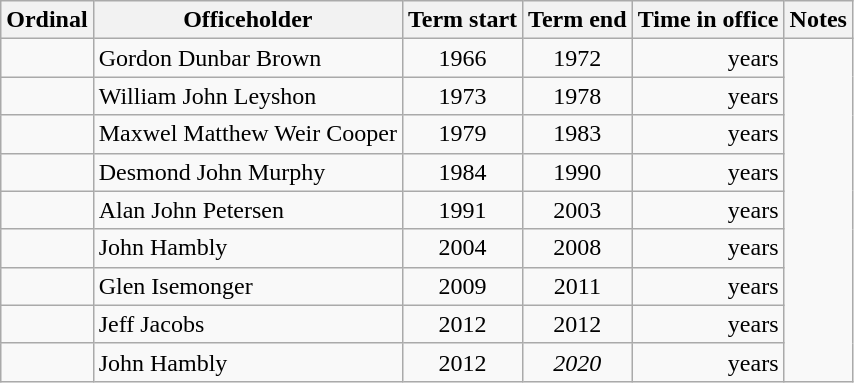<table class="wikitable sortable"; style="text-align: center";>
<tr>
<th>Ordinal</th>
<th>Officeholder</th>
<th>Term start</th>
<th>Term end</th>
<th>Time in office</th>
<th>Notes</th>
</tr>
<tr>
<td></td>
<td align=left>Gordon Dunbar Brown</td>
<td>1966</td>
<td>1972</td>
<td align=right> years</td>
<td rowspan=9></td>
</tr>
<tr>
<td></td>
<td align=left>William John Leyshon</td>
<td>1973</td>
<td>1978</td>
<td align=right> years</td>
</tr>
<tr>
<td></td>
<td align=left>Maxwel Matthew Weir Cooper</td>
<td>1979</td>
<td>1983</td>
<td align=right> years</td>
</tr>
<tr>
<td></td>
<td align=left>Desmond John Murphy</td>
<td>1984</td>
<td>1990</td>
<td align=right> years</td>
</tr>
<tr>
<td></td>
<td align=left>Alan John Petersen</td>
<td>1991</td>
<td>2003</td>
<td align=right> years</td>
</tr>
<tr>
<td></td>
<td align=left>John Hambly</td>
<td>2004</td>
<td>2008</td>
<td align=right> years</td>
</tr>
<tr>
<td></td>
<td align=left>Glen Isemonger</td>
<td>2009</td>
<td>2011</td>
<td align=right> years</td>
</tr>
<tr>
<td></td>
<td align=left>Jeff Jacobs</td>
<td>2012</td>
<td>2012</td>
<td align=right> years</td>
</tr>
<tr>
<td></td>
<td align=left>John Hambly</td>
<td>2012</td>
<td><em>2020</em></td>
<td align=right> years</td>
</tr>
</table>
